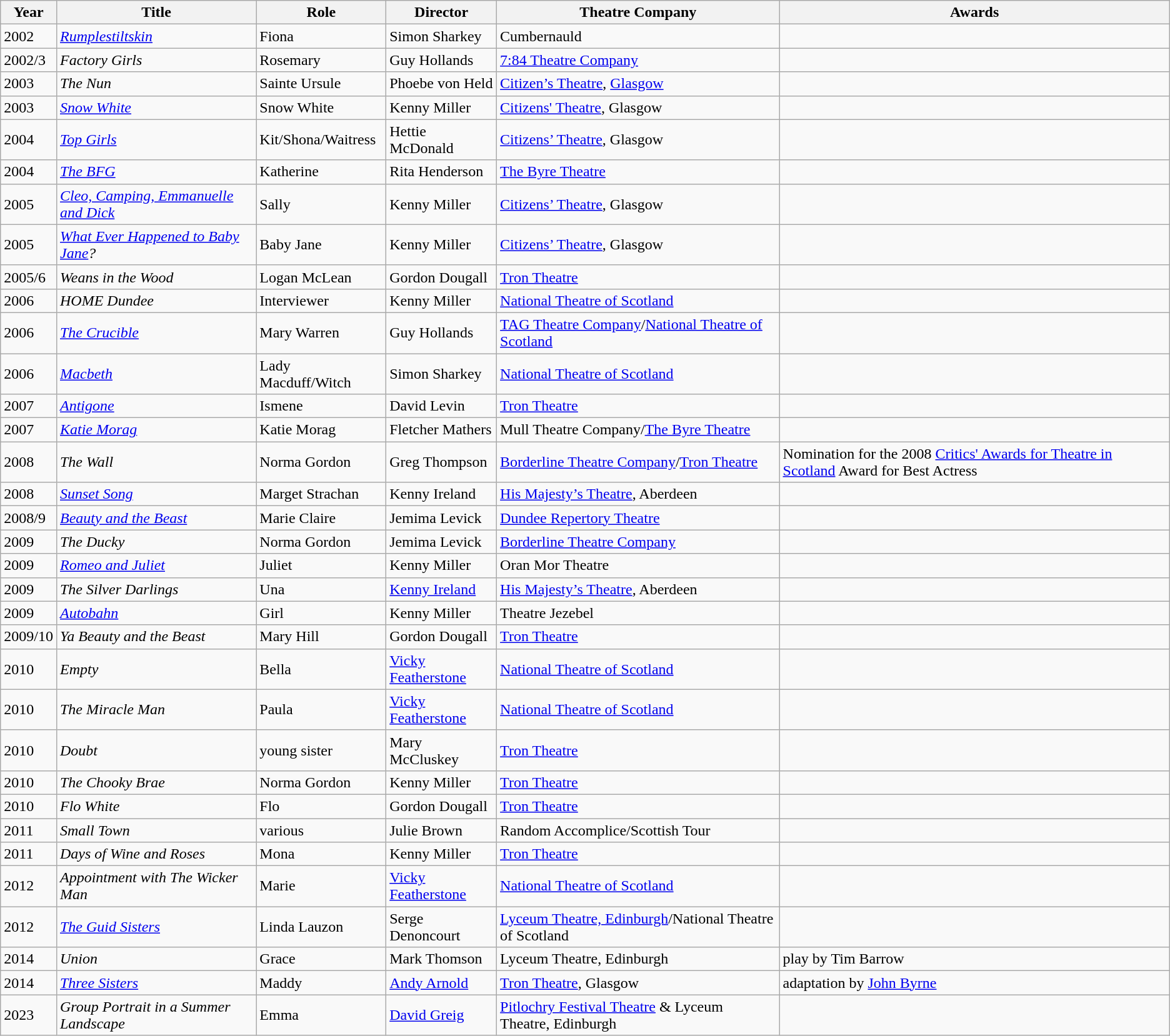<table class="wikitable sortable">
<tr>
<th>Year</th>
<th>Title</th>
<th>Role</th>
<th>Director</th>
<th>Theatre Company</th>
<th>Awards</th>
</tr>
<tr>
<td>2002</td>
<td><em><a href='#'>Rumplestiltskin</a></em></td>
<td>Fiona</td>
<td>Simon Sharkey</td>
<td>Cumbernauld</td>
<td></td>
</tr>
<tr>
<td>2002/3</td>
<td><em>Factory Girls</em></td>
<td>Rosemary</td>
<td>Guy Hollands</td>
<td><a href='#'>7:84 Theatre Company</a></td>
<td></td>
</tr>
<tr>
<td>2003</td>
<td><em>The Nun</em></td>
<td>Sainte Ursule</td>
<td>Phoebe von Held</td>
<td><a href='#'>Citizen’s Theatre</a>, <a href='#'>Glasgow</a></td>
<td></td>
</tr>
<tr>
<td>2003</td>
<td><em><a href='#'>Snow White</a></em></td>
<td>Snow White</td>
<td>Kenny Miller</td>
<td><a href='#'>Citizens' Theatre</a>, Glasgow</td>
<td></td>
</tr>
<tr>
<td>2004</td>
<td><em><a href='#'>Top Girls</a></em></td>
<td>Kit/Shona/Waitress</td>
<td>Hettie McDonald</td>
<td><a href='#'>Citizens’ Theatre</a>, Glasgow</td>
<td></td>
</tr>
<tr>
<td>2004</td>
<td><em><a href='#'>The BFG</a></em></td>
<td>Katherine</td>
<td>Rita Henderson</td>
<td><a href='#'>The Byre Theatre</a></td>
<td></td>
</tr>
<tr>
<td>2005</td>
<td><em><a href='#'>Cleo, Camping, Emmanuelle and Dick</a></em></td>
<td>Sally</td>
<td>Kenny Miller</td>
<td><a href='#'>Citizens’ Theatre</a>, Glasgow</td>
<td></td>
</tr>
<tr>
<td>2005</td>
<td><em><a href='#'>What Ever Happened to Baby Jane</a>?</em></td>
<td>Baby Jane</td>
<td>Kenny Miller</td>
<td><a href='#'>Citizens’ Theatre</a>, Glasgow</td>
<td></td>
</tr>
<tr>
<td>2005/6</td>
<td><em>Weans in the Wood</em></td>
<td>Logan McLean</td>
<td>Gordon Dougall</td>
<td><a href='#'>Tron Theatre</a></td>
<td></td>
</tr>
<tr>
<td>2006</td>
<td><em>HOME Dundee</em></td>
<td>Interviewer</td>
<td>Kenny Miller</td>
<td><a href='#'>National Theatre of Scotland</a></td>
<td></td>
</tr>
<tr>
<td>2006</td>
<td><em><a href='#'>The Crucible</a></em></td>
<td>Mary Warren</td>
<td>Guy Hollands</td>
<td><a href='#'>TAG Theatre Company</a>/<a href='#'>National Theatre of Scotland</a></td>
<td></td>
</tr>
<tr>
<td>2006</td>
<td><em><a href='#'>Macbeth</a></em></td>
<td>Lady Macduff/Witch</td>
<td>Simon Sharkey</td>
<td><a href='#'>National Theatre of Scotland</a></td>
<td></td>
</tr>
<tr>
<td>2007</td>
<td><em><a href='#'>Antigone</a></em></td>
<td>Ismene</td>
<td>David Levin</td>
<td><a href='#'>Tron Theatre</a></td>
<td></td>
</tr>
<tr>
<td>2007</td>
<td><em><a href='#'>Katie Morag</a></em></td>
<td>Katie Morag</td>
<td>Fletcher Mathers</td>
<td>Mull Theatre Company/<a href='#'>The Byre Theatre</a></td>
<td></td>
</tr>
<tr>
<td>2008</td>
<td><em>The Wall</em></td>
<td>Norma Gordon</td>
<td>Greg Thompson</td>
<td><a href='#'>Borderline Theatre Company</a>/<a href='#'>Tron Theatre</a></td>
<td>Nomination for the 2008 <a href='#'>Critics' Awards for Theatre in Scotland</a> Award for Best Actress</td>
</tr>
<tr>
<td>2008</td>
<td><em><a href='#'>Sunset Song</a></em></td>
<td>Marget Strachan</td>
<td>Kenny Ireland</td>
<td><a href='#'>His Majesty’s Theatre</a>, Aberdeen</td>
<td></td>
</tr>
<tr>
<td>2008/9</td>
<td><em><a href='#'>Beauty and the Beast</a></em></td>
<td>Marie Claire</td>
<td>Jemima Levick</td>
<td><a href='#'>Dundee Repertory Theatre</a></td>
<td></td>
</tr>
<tr>
<td>2009</td>
<td><em>The Ducky</em></td>
<td>Norma Gordon</td>
<td>Jemima Levick</td>
<td><a href='#'>Borderline Theatre Company</a></td>
<td></td>
</tr>
<tr>
<td>2009</td>
<td><em><a href='#'>Romeo and Juliet</a></em></td>
<td>Juliet</td>
<td>Kenny Miller</td>
<td>Oran Mor Theatre</td>
<td></td>
</tr>
<tr>
<td>2009</td>
<td><em>The Silver Darlings</em></td>
<td>Una</td>
<td><a href='#'>Kenny Ireland</a></td>
<td><a href='#'>His Majesty’s Theatre</a>, Aberdeen</td>
<td></td>
</tr>
<tr>
<td>2009</td>
<td><em><a href='#'>Autobahn</a></em></td>
<td>Girl</td>
<td>Kenny Miller</td>
<td>Theatre Jezebel</td>
<td></td>
</tr>
<tr>
<td>2009/10</td>
<td><em>Ya Beauty and the Beast</em></td>
<td>Mary Hill</td>
<td>Gordon Dougall</td>
<td><a href='#'>Tron Theatre</a></td>
<td></td>
</tr>
<tr>
<td>2010</td>
<td><em>Empty</em></td>
<td>Bella</td>
<td><a href='#'>Vicky Featherstone</a></td>
<td><a href='#'>National Theatre of Scotland</a></td>
<td></td>
</tr>
<tr>
<td>2010</td>
<td><em>The Miracle Man</em></td>
<td>Paula</td>
<td><a href='#'>Vicky Featherstone</a></td>
<td><a href='#'>National Theatre of Scotland</a></td>
<td></td>
</tr>
<tr>
<td>2010</td>
<td><em>Doubt</em></td>
<td>young sister</td>
<td>Mary McCluskey</td>
<td><a href='#'>Tron Theatre</a></td>
<td></td>
</tr>
<tr>
<td>2010</td>
<td><em>The Chooky Brae</em></td>
<td>Norma Gordon</td>
<td>Kenny Miller</td>
<td><a href='#'>Tron Theatre</a></td>
<td></td>
</tr>
<tr>
<td>2010</td>
<td><em>Flo White</em></td>
<td>Flo</td>
<td>Gordon Dougall</td>
<td><a href='#'>Tron Theatre</a></td>
<td></td>
</tr>
<tr>
<td>2011</td>
<td><em>Small Town</em></td>
<td>various</td>
<td>Julie Brown</td>
<td>Random Accomplice/Scottish Tour</td>
<td></td>
</tr>
<tr>
<td>2011</td>
<td><em>Days of Wine and Roses</em></td>
<td>Mona</td>
<td>Kenny Miller</td>
<td><a href='#'>Tron Theatre</a></td>
<td></td>
</tr>
<tr>
<td>2012</td>
<td><em>Appointment with The Wicker Man</em></td>
<td>Marie</td>
<td><a href='#'>Vicky Featherstone</a></td>
<td><a href='#'>National Theatre of Scotland</a></td>
<td></td>
</tr>
<tr>
<td>2012</td>
<td><em><a href='#'>The Guid Sisters</a></em></td>
<td>Linda Lauzon</td>
<td>Serge Denoncourt</td>
<td><a href='#'>Lyceum Theatre, Edinburgh</a>/National Theatre of Scotland</td>
<td></td>
</tr>
<tr>
<td>2014</td>
<td><em>Union</em></td>
<td>Grace</td>
<td>Mark Thomson</td>
<td>Lyceum Theatre, Edinburgh</td>
<td>play by Tim Barrow</td>
</tr>
<tr>
<td>2014</td>
<td><em><a href='#'>Three Sisters</a></em></td>
<td>Maddy</td>
<td><a href='#'>Andy Arnold</a></td>
<td><a href='#'>Tron Theatre</a>, Glasgow</td>
<td>adaptation by <a href='#'>John Byrne</a></td>
</tr>
<tr>
<td>2023</td>
<td><em>Group Portrait in a Summer Landscape</em></td>
<td>Emma</td>
<td><a href='#'>David Greig</a></td>
<td><a href='#'>Pitlochry Festival Theatre</a> & Lyceum Theatre, Edinburgh</td>
<td></td>
</tr>
</table>
